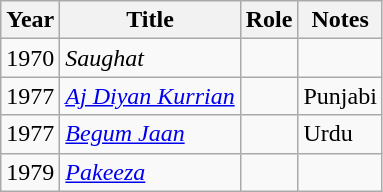<table class="wikitable">
<tr>
<th>Year</th>
<th>Title</th>
<th>Role</th>
<th>Notes</th>
</tr>
<tr>
<td>1970</td>
<td><em>Saughat</em></td>
<td></td>
<td></td>
</tr>
<tr>
<td>1977</td>
<td><em><a href='#'>Aj Diyan Kurrian</a></em></td>
<td></td>
<td>Punjabi</td>
</tr>
<tr>
<td>1977</td>
<td><em><a href='#'>Begum Jaan</a></em></td>
<td></td>
<td>Urdu</td>
</tr>
<tr>
<td>1979</td>
<td><em><a href='#'>Pakeeza</a></em></td>
<td></td>
<td></td>
</tr>
</table>
